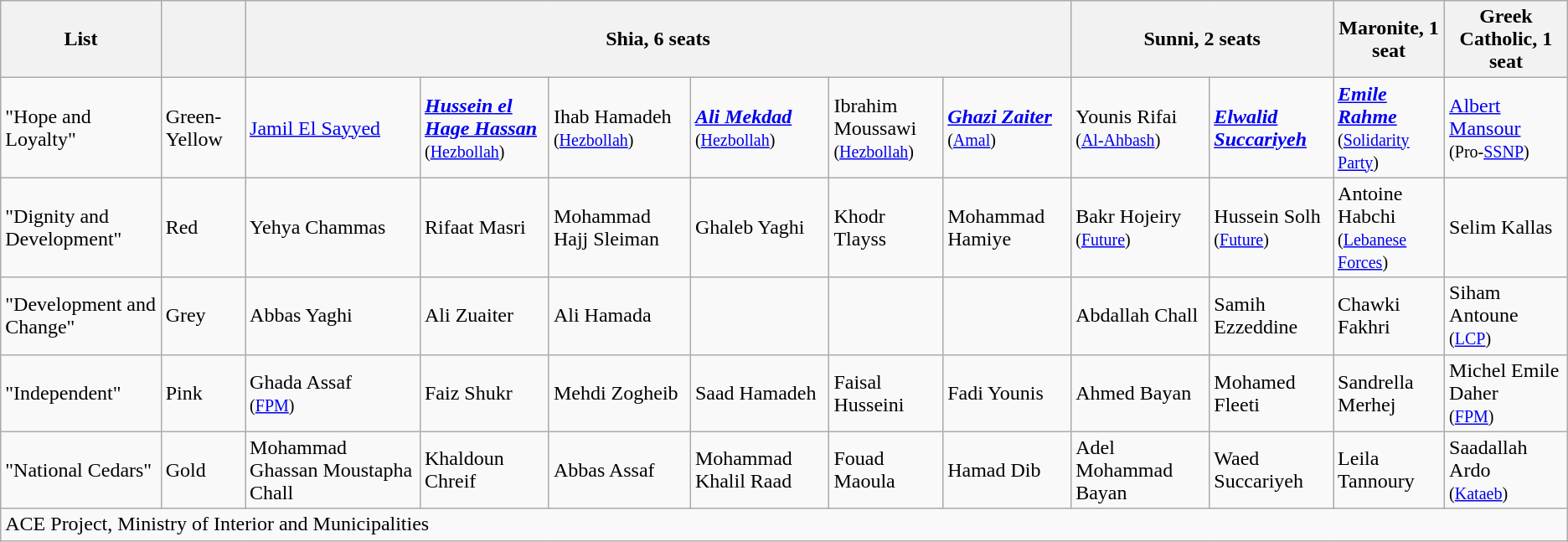<table class=wikitable style=text-align:left>
<tr>
<th>List</th>
<th></th>
<th colspan=6>Shia, 6 seats</th>
<th colspan=2>Sunni, 2 seats</th>
<th>Maronite, 1 seat</th>
<th>Greek Catholic, 1 seat</th>
</tr>
<tr>
<td align=left>"Hope and Loyalty"</td>
<td>Green-Yellow</td>
<td><a href='#'>Jamil El Sayyed</a></td>
<td><strong><em><a href='#'>Hussein el Hage Hassan</a></em></strong><br><small>(<a href='#'>Hezbollah</a>)</small></td>
<td>Ihab Hamadeh<br><small>(<a href='#'>Hezbollah</a>)</small></td>
<td><strong><em><a href='#'>Ali Mekdad</a></em></strong><br><small>(<a href='#'>Hezbollah</a>)</small></td>
<td>Ibrahim Moussawi<br><small>(<a href='#'>Hezbollah</a>)</small></td>
<td><strong><em><a href='#'>Ghazi Zaiter</a></em></strong><br><small>(<a href='#'>Amal</a>)</small></td>
<td>Younis Rifai<br><small>(<a href='#'>Al-Ahbash</a>)</small></td>
<td><strong><em><a href='#'>Elwalid Succariyeh</a></em></strong></td>
<td><strong><em><a href='#'>Emile Rahme</a></em></strong><br><small>(<a href='#'>Solidarity Party</a>)</small></td>
<td><a href='#'>Albert Mansour</a><br><small>(Pro-<a href='#'>SSNP</a>)</small></td>
</tr>
<tr>
<td align=left>"Dignity and Development"</td>
<td>Red</td>
<td>Yehya Chammas</td>
<td>Rifaat Masri</td>
<td>Mohammad Hajj Sleiman</td>
<td>Ghaleb Yaghi</td>
<td>Khodr Tlayss</td>
<td>Mohammad Hamiye</td>
<td>Bakr Hojeiry<br><small>(<a href='#'>Future</a>)</small></td>
<td>Hussein Solh<br><small>(<a href='#'>Future</a>)</small></td>
<td>Antoine Habchi<br><small>(<a href='#'>Lebanese Forces</a>)</small></td>
<td>Selim Kallas</td>
</tr>
<tr>
<td align=left>"Development and Change"</td>
<td>Grey</td>
<td>Abbas Yaghi</td>
<td>Ali Zuaiter</td>
<td>Ali Hamada</td>
<td></td>
<td></td>
<td></td>
<td>Abdallah Chall</td>
<td>Samih Ezzeddine</td>
<td>Chawki Fakhri</td>
<td>Siham Antoune<br><small>(<a href='#'>LCP</a>)</small></td>
</tr>
<tr>
<td align=left>"Independent"</td>
<td>Pink</td>
<td>Ghada Assaf<br><small>(<a href='#'>FPM</a>)</small></td>
<td>Faiz Shukr</td>
<td>Mehdi Zogheib</td>
<td>Saad Hamadeh</td>
<td>Faisal Husseini</td>
<td>Fadi Younis</td>
<td>Ahmed Bayan</td>
<td>Mohamed Fleeti</td>
<td>Sandrella Merhej</td>
<td>Michel Emile Daher<br><small>(<a href='#'>FPM</a>)</small></td>
</tr>
<tr>
<td align=left>"National Cedars"</td>
<td>Gold</td>
<td>Mohammad Ghassan Moustapha Chall</td>
<td>Khaldoun Chreif</td>
<td>Abbas Assaf</td>
<td>Mohammad Khalil Raad</td>
<td>Fouad Maoula</td>
<td>Hamad Dib</td>
<td>Adel Mohammad Bayan</td>
<td>Waed Succariyeh</td>
<td>Leila Tannoury</td>
<td>Saadallah Ardo<br><small>(<a href='#'>Kataeb</a>)</small></td>
</tr>
<tr>
<td colspan="12" style="text-align:left;">ACE Project, Ministry of Interior and Municipalities</td>
</tr>
</table>
